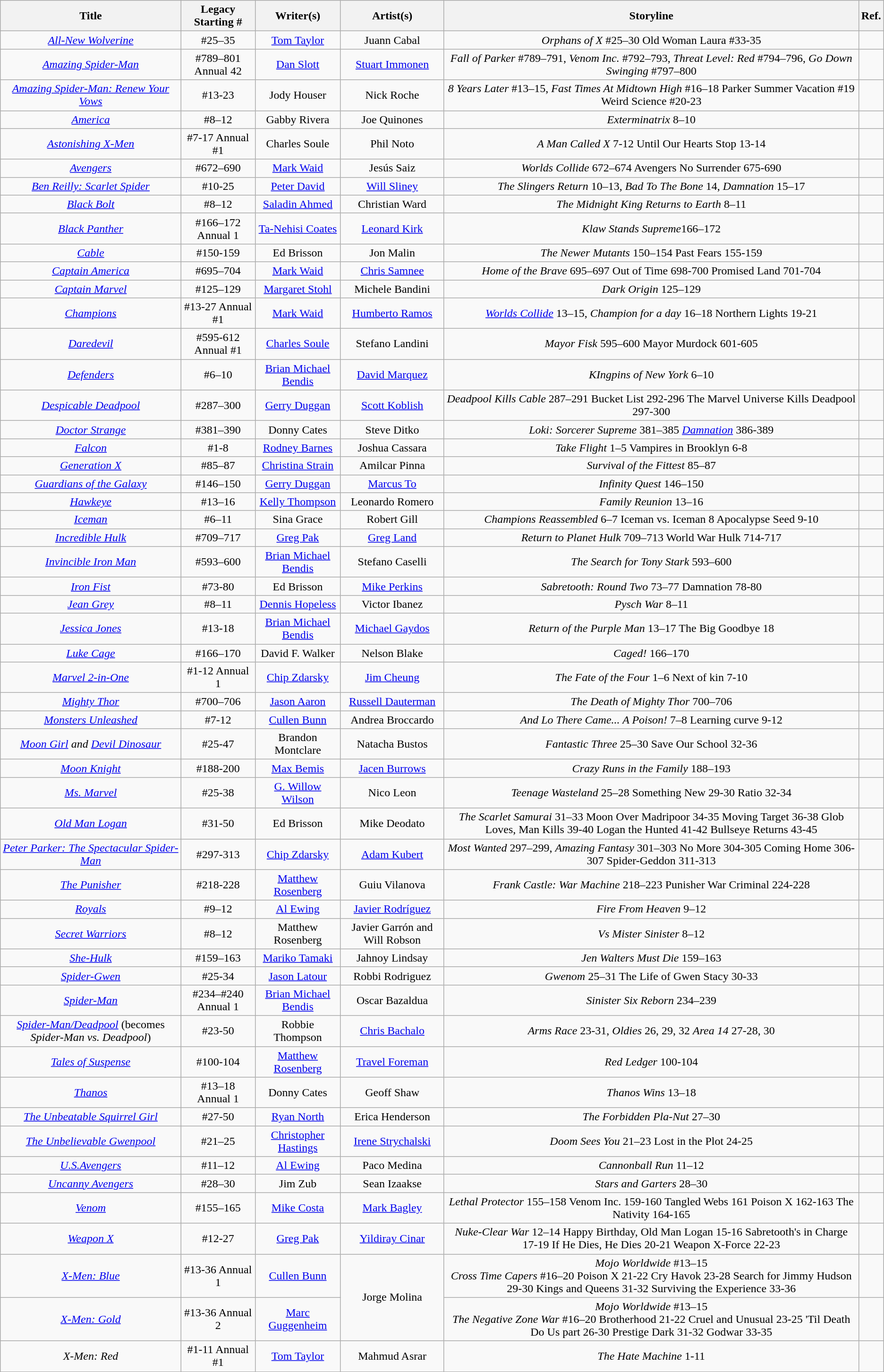<table class="wikitable" style="text-align:center; width:auto;">
<tr>
<th>Title</th>
<th>Legacy Starting #</th>
<th>Writer(s)</th>
<th>Artist(s)</th>
<th>Storyline</th>
<th>Ref.</th>
</tr>
<tr>
<td><em><a href='#'>All-New Wolverine</a></em></td>
<td>#25–35</td>
<td><a href='#'>Tom Taylor</a></td>
<td>Juann Cabal</td>
<td><em>Orphans of X</em> #25–30 Old Woman Laura #33-35</td>
<td></td>
</tr>
<tr>
<td><em><a href='#'>Amazing Spider-Man</a></em></td>
<td>#789–801 Annual 42</td>
<td><a href='#'>Dan Slott</a></td>
<td><a href='#'>Stuart Immonen</a></td>
<td><em>Fall of Parker</em> #789–791, <em>Venom Inc.</em> #792–793, <em>Threat Level: Red</em> #794–796, <em>Go Down Swinging</em> #797–800</td>
<td></td>
</tr>
<tr>
<td><em><a href='#'>Amazing Spider-Man: Renew Your Vows</a></em></td>
<td>#13-23</td>
<td>Jody Houser</td>
<td>Nick Roche</td>
<td><em>8 Years Later</em> #13–15, <em>Fast Times At Midtown High</em> #16–18 Parker Summer Vacation #19 Weird Science #20-23</td>
<td></td>
</tr>
<tr>
<td><em><a href='#'>America</a></em></td>
<td>#8–12</td>
<td>Gabby Rivera</td>
<td>Joe Quinones</td>
<td><em>Exterminatrix</em> 8–10</td>
<td></td>
</tr>
<tr>
<td><em><a href='#'>Astonishing X-Men</a></em></td>
<td>#7-17 Annual #1</td>
<td>Charles Soule</td>
<td>Phil Noto</td>
<td><em>A Man Called X</em> 7-12 Until Our Hearts Stop 13-14</td>
<td></td>
</tr>
<tr>
<td><em><a href='#'>Avengers</a></em></td>
<td>#672–690</td>
<td><a href='#'>Mark Waid</a></td>
<td>Jesús Saiz</td>
<td><em>Worlds Collide</em> 672–674 Avengers No Surrender 675-690</td>
<td></td>
</tr>
<tr>
<td><em><a href='#'>Ben Reilly: Scarlet Spider</a></em></td>
<td>#10-25</td>
<td><a href='#'>Peter David</a></td>
<td><a href='#'>Will Sliney</a></td>
<td><em>The Slingers Return</em> 10–13, <em>Bad To The Bone</em> 14, <em>Damnation</em> 15–17</td>
<td></td>
</tr>
<tr>
<td><em><a href='#'>Black Bolt</a></em></td>
<td>#8–12</td>
<td><a href='#'>Saladin Ahmed</a></td>
<td>Christian Ward</td>
<td><em>The Midnight King Returns to Earth</em> 8–11</td>
<td></td>
</tr>
<tr>
<td><em><a href='#'>Black Panther</a></em></td>
<td>#166–172 Annual 1</td>
<td><a href='#'>Ta-Nehisi Coates</a></td>
<td><a href='#'>Leonard Kirk</a></td>
<td><em>Klaw Stands Supreme</em>166–172</td>
<td></td>
</tr>
<tr>
<td><em><a href='#'>Cable</a></em></td>
<td>#150-159</td>
<td>Ed Brisson</td>
<td>Jon Malin</td>
<td><em>The Newer Mutants</em> 150–154 Past Fears 155-159</td>
<td></td>
</tr>
<tr>
<td><em><a href='#'>Captain America</a></em></td>
<td>#695–704</td>
<td><a href='#'>Mark Waid</a></td>
<td><a href='#'>Chris Samnee</a></td>
<td><em>Home of the Brave</em> 695–697 Out of Time 698-700 Promised Land 701-704</td>
<td></td>
</tr>
<tr>
<td><em><a href='#'>Captain Marvel</a></em></td>
<td>#125–129</td>
<td><a href='#'>Margaret Stohl</a></td>
<td>Michele Bandini</td>
<td><em>Dark Origin</em> 125–129</td>
<td></td>
</tr>
<tr>
<td><em><a href='#'>Champions</a></em></td>
<td>#13-27 Annual #1</td>
<td><a href='#'>Mark Waid</a></td>
<td><a href='#'>Humberto Ramos</a></td>
<td><em><a href='#'>Worlds Collide</a></em> 13–15, <em>Champion for a day</em> 16–18 Northern Lights 19-21</td>
<td></td>
</tr>
<tr>
<td><em><a href='#'>Daredevil</a></em></td>
<td>#595-612 Annual #1</td>
<td><a href='#'>Charles Soule</a></td>
<td>Stefano Landini</td>
<td><em>Mayor Fisk</em> 595–600 Mayor Murdock 601-605</td>
<td></td>
</tr>
<tr>
<td><em><a href='#'>Defenders</a></em></td>
<td>#6–10</td>
<td><a href='#'>Brian Michael Bendis</a></td>
<td><a href='#'>David Marquez</a></td>
<td><em>KIngpins of New York</em> 6–10</td>
<td></td>
</tr>
<tr>
<td><em><a href='#'>Despicable Deadpool</a></em></td>
<td>#287–300</td>
<td><a href='#'>Gerry Duggan</a></td>
<td><a href='#'>Scott Koblish</a></td>
<td><em>Deadpool Kills Cable</em> 287–291 Bucket List 292-296 The Marvel Universe Kills Deadpool 297-300</td>
<td></td>
</tr>
<tr>
<td><em><a href='#'>Doctor Strange</a></em></td>
<td>#381–390</td>
<td>Donny Cates</td>
<td>Steve Ditko</td>
<td><em>Loki: Sorcerer Supreme</em> 381–385 <em><a href='#'>Damnation</a></em> 386-389</td>
<td></td>
</tr>
<tr>
<td><em><a href='#'>Falcon</a></em></td>
<td>#1-8</td>
<td><a href='#'>Rodney Barnes</a></td>
<td>Joshua Cassara</td>
<td><em>Take Flight</em> 1–5 Vampires in Brooklyn 6-8</td>
<td></td>
</tr>
<tr>
<td><em><a href='#'>Generation X</a></em></td>
<td>#85–87</td>
<td><a href='#'>Christina Strain</a></td>
<td>Amilcar Pinna</td>
<td><em>Survival of the Fittest</em> 85–87</td>
<td></td>
</tr>
<tr>
<td><em><a href='#'>Guardians of the Galaxy</a></em></td>
<td>#146–150</td>
<td><a href='#'>Gerry Duggan</a></td>
<td><a href='#'>Marcus To</a></td>
<td><em>Infinity Quest</em> 146–150</td>
<td></td>
</tr>
<tr>
<td><em><a href='#'>Hawkeye</a></em></td>
<td>#13–16</td>
<td><a href='#'>Kelly Thompson</a></td>
<td>Leonardo Romero</td>
<td><em>Family Reunion</em> 13–16</td>
<td></td>
</tr>
<tr>
<td><em><a href='#'>Iceman</a></em></td>
<td>#6–11</td>
<td>Sina Grace</td>
<td>Robert Gill</td>
<td><em>Champions Reassembled</em> 6–7 Iceman vs. Iceman 8 Apocalypse Seed 9-10</td>
<td></td>
</tr>
<tr>
<td><em><a href='#'>Incredible Hulk</a></em></td>
<td>#709–717</td>
<td><a href='#'>Greg Pak</a></td>
<td><a href='#'>Greg Land</a></td>
<td><em>Return to Planet Hulk</em> 709–713 World War Hulk 714-717</td>
<td></td>
</tr>
<tr>
<td><em><a href='#'>Invincible Iron Man</a></em></td>
<td>#593–600</td>
<td><a href='#'>Brian Michael Bendis</a></td>
<td>Stefano Caselli</td>
<td><em>The Search for Tony Stark</em> 593–600</td>
<td></td>
</tr>
<tr>
<td><em><a href='#'>Iron Fist</a></em></td>
<td>#73-80</td>
<td>Ed Brisson</td>
<td><a href='#'>Mike Perkins</a></td>
<td><em>Sabretooth: Round Two</em> 73–77 Damnation 78-80</td>
<td></td>
</tr>
<tr>
<td><em><a href='#'>Jean Grey</a></em></td>
<td>#8–11</td>
<td><a href='#'>Dennis Hopeless</a></td>
<td>Victor Ibanez</td>
<td><em>Pysch War</em> 8–11</td>
<td></td>
</tr>
<tr>
<td><em><a href='#'>Jessica Jones</a></em></td>
<td>#13-18</td>
<td><a href='#'>Brian Michael Bendis</a></td>
<td><a href='#'>Michael Gaydos</a></td>
<td><em>Return of the Purple Man</em> 13–17 The Big Goodbye 18</td>
<td></td>
</tr>
<tr>
<td><em><a href='#'>Luke Cage</a></em></td>
<td>#166–170</td>
<td>David F. Walker</td>
<td>Nelson Blake</td>
<td><em>Caged!</em> 166–170</td>
<td></td>
</tr>
<tr>
<td><em><a href='#'>Marvel 2-in-One</a></em></td>
<td>#1-12 Annual 1</td>
<td><a href='#'>Chip Zdarsky</a></td>
<td><a href='#'>Jim Cheung</a></td>
<td><em>The Fate of the Four</em> 1–6 Next of kin 7-10</td>
<td></td>
</tr>
<tr>
<td><em><a href='#'>Mighty Thor</a></em></td>
<td>#700–706</td>
<td><a href='#'>Jason Aaron</a></td>
<td><a href='#'>Russell Dauterman</a></td>
<td><em>The Death of Mighty Thor</em> 700–706</td>
<td></td>
</tr>
<tr>
<td><em><a href='#'>Monsters Unleashed</a></em></td>
<td>#7-12</td>
<td><a href='#'>Cullen Bunn</a></td>
<td>Andrea Broccardo</td>
<td><em>And Lo There Came... A Poison!</em> 7–8 Learning curve 9-12</td>
<td></td>
</tr>
<tr>
<td><em><a href='#'>Moon Girl</a> and <a href='#'>Devil Dinosaur</a></em></td>
<td>#25-47</td>
<td>Brandon Montclare</td>
<td>Natacha Bustos</td>
<td><em>Fantastic Three</em> 25–30 Save Our School 32-36</td>
<td></td>
</tr>
<tr>
<td><em><a href='#'>Moon Knight</a></em></td>
<td>#188-200</td>
<td><a href='#'>Max Bemis</a></td>
<td><a href='#'>Jacen Burrows</a></td>
<td><em>Crazy Runs in the Family</em> 188–193</td>
<td></td>
</tr>
<tr>
<td><em><a href='#'>Ms. Marvel</a></em></td>
<td>#25-38</td>
<td><a href='#'>G. Willow Wilson</a></td>
<td>Nico Leon</td>
<td><em>Teenage Wasteland</em> 25–28 Something New 29-30 Ratio 32-34</td>
<td></td>
</tr>
<tr>
<td><em><a href='#'>Old Man Logan</a></em></td>
<td>#31-50</td>
<td>Ed Brisson</td>
<td>Mike Deodato</td>
<td><em>The Scarlet Samurai</em> 31–33 Moon Over Madripoor 34-35 Moving Target 36-38 Glob Loves, Man Kills 39-40 Logan the Hunted 41-42 Bullseye Returns 43-45</td>
<td></td>
</tr>
<tr>
<td><em><a href='#'>Peter Parker: The Spectacular Spider-Man</a></em></td>
<td>#297-313</td>
<td><a href='#'>Chip Zdarsky</a></td>
<td><a href='#'>Adam Kubert</a></td>
<td><em>Most Wanted</em> 297–299, <em>Amazing Fantasy</em> 301–303 No More 304-305 Coming Home 306-307 Spider-Geddon 311-313</td>
<td></td>
</tr>
<tr>
<td><em><a href='#'>The Punisher</a></em></td>
<td>#218-228</td>
<td><a href='#'>Matthew Rosenberg</a></td>
<td>Guiu Vilanova</td>
<td><em>Frank Castle: War Machine</em> 218–223 Punisher War Criminal 224-228</td>
<td></td>
</tr>
<tr>
<td><em><a href='#'>Royals</a></em></td>
<td>#9–12</td>
<td><a href='#'>Al Ewing</a></td>
<td><a href='#'>Javier Rodríguez</a></td>
<td><em>Fire From Heaven</em> 9–12</td>
<td></td>
</tr>
<tr>
<td><em><a href='#'>Secret Warriors</a></em></td>
<td>#8–12</td>
<td>Matthew Rosenberg</td>
<td>Javier Garrón and Will Robson</td>
<td><em>Vs Mister Sinister</em> 8–12</td>
<td></td>
</tr>
<tr>
<td><em><a href='#'>She-Hulk</a></em></td>
<td>#159–163</td>
<td><a href='#'>Mariko Tamaki</a></td>
<td>Jahnoy Lindsay</td>
<td><em>Jen Walters Must Die</em> 159–163</td>
<td></td>
</tr>
<tr>
<td><em><a href='#'>Spider-Gwen</a></em></td>
<td>#25-34</td>
<td><a href='#'>Jason Latour</a></td>
<td>Robbi Rodriguez</td>
<td><em>Gwenom</em> 25–31 The Life of Gwen Stacy 30-33</td>
<td></td>
</tr>
<tr>
<td><em><a href='#'>Spider-Man</a></em></td>
<td>#234–#240 Annual 1</td>
<td><a href='#'>Brian Michael Bendis</a></td>
<td>Oscar Bazaldua</td>
<td><em>Sinister Six Reborn</em> 234–239</td>
<td></td>
</tr>
<tr>
<td><em><a href='#'>Spider-Man/Deadpool</a></em> (becomes <em>Spider-Man vs. Deadpool</em>)</td>
<td>#23-50</td>
<td>Robbie Thompson</td>
<td><a href='#'>Chris Bachalo</a></td>
<td><em>Arms Race</em> 23-31, <em>Oldies</em> 26, 29, 32 <em>Area 14</em> 27-28, 30</td>
<td></td>
</tr>
<tr>
<td><em><a href='#'>Tales of Suspense</a></em></td>
<td>#100-104</td>
<td><a href='#'>Matthew Rosenberg</a></td>
<td><a href='#'>Travel Foreman</a></td>
<td><em>Red Ledger</em> 100-104</td>
<td></td>
</tr>
<tr>
<td><em><a href='#'>Thanos</a></em></td>
<td>#13–18 Annual 1</td>
<td>Donny Cates</td>
<td>Geoff Shaw</td>
<td><em>Thanos Wins</em> 13–18</td>
<td></td>
</tr>
<tr>
<td><em><a href='#'>The Unbeatable Squirrel Girl</a></em></td>
<td>#27-50</td>
<td><a href='#'>Ryan North</a></td>
<td>Erica Henderson</td>
<td><em>The Forbidden Pla-Nut</em> 27–30</td>
<td></td>
</tr>
<tr>
<td><em><a href='#'>The Unbelievable Gwenpool</a></em></td>
<td>#21–25</td>
<td><a href='#'>Christopher Hastings</a></td>
<td><a href='#'>Irene Strychalski</a></td>
<td><em>Doom Sees You</em> 21–23 Lost in the Plot 24-25</td>
<td></td>
</tr>
<tr>
<td><em><a href='#'>U.S.Avengers</a></em></td>
<td>#11–12</td>
<td><a href='#'>Al Ewing</a></td>
<td>Paco Medina</td>
<td><em>Cannonball Run</em> 11–12</td>
<td></td>
</tr>
<tr>
<td><em><a href='#'>Uncanny Avengers</a></em></td>
<td>#28–30</td>
<td>Jim Zub</td>
<td>Sean Izaakse</td>
<td><em>Stars and Garters</em> 28–30</td>
<td></td>
</tr>
<tr>
<td><em><a href='#'>Venom</a></em></td>
<td>#155–165</td>
<td><a href='#'>Mike Costa</a></td>
<td><a href='#'>Mark Bagley</a></td>
<td><em>Lethal Protector</em> 155–158 Venom Inc. 159-160 Tangled Webs 161 Poison X 162-163 The Nativity 164-165</td>
<td></td>
</tr>
<tr>
<td><em><a href='#'>Weapon X</a></em></td>
<td>#12-27</td>
<td><a href='#'>Greg Pak</a></td>
<td><a href='#'>Yildiray Cinar</a></td>
<td><em>Nuke-Clear War</em> 12–14 Happy Birthday, Old Man Logan 15-16 Sabretooth's in Charge 17-19 If He Dies, He Dies 20-21 Weapon X-Force 22-23</td>
<td></td>
</tr>
<tr>
<td><em><a href='#'>X-Men: Blue</a></em></td>
<td>#13-36 Annual 1</td>
<td><a href='#'>Cullen Bunn</a></td>
<td rowspan="2">Jorge Molina</td>
<td><em>Mojo Worldwide</em> #13–15<br> <em>Cross Time Capers</em> #16–20 Poison X 21-22 Cry Havok 23-28 Search for Jimmy Hudson 29-30 Kings and Queens 31-32 Surviving the Experience 33-36</td>
<td></td>
</tr>
<tr>
<td><em><a href='#'>X-Men: Gold</a></em></td>
<td>#13-36 Annual 2</td>
<td><a href='#'>Marc Guggenheim</a></td>
<td><em>Mojo Worldwide</em> #13–15<br> <em>The Negative Zone War</em> #16–20 Brotherhood 21-22 Cruel and Unusual 23-25 'Til Death Do Us part 26-30 Prestige Dark 31-32 Godwar 33-35</td>
<td></td>
</tr>
<tr>
<td><em>X-Men: Red</em></td>
<td>#1-11 Annual #1</td>
<td><a href='#'>Tom Taylor</a></td>
<td>Mahmud Asrar</td>
<td><em>The Hate Machine</em> 1-11</td>
<td></td>
</tr>
</table>
